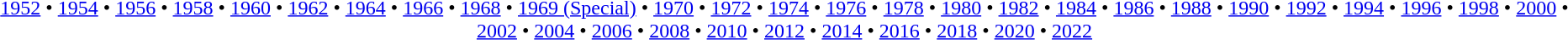<table id=toc class=toc summary=Contents>
<tr>
<td align=center><br><a href='#'>1952</a> • <a href='#'>1954</a> • <a href='#'>1956</a> • <a href='#'>1958</a> • <a href='#'>1960</a> • <a href='#'>1962</a> • <a href='#'>1964</a> • <a href='#'>1966</a> • <a href='#'>1968</a> • <a href='#'>1969 (Special)</a> • <a href='#'>1970</a> • <a href='#'>1972</a> • <a href='#'>1974</a> • <a href='#'>1976</a> • <a href='#'>1978</a> • <a href='#'>1980</a> • <a href='#'>1982</a> • <a href='#'>1984</a> • <a href='#'>1986</a> • <a href='#'>1988</a> • <a href='#'>1990</a> • <a href='#'>1992</a> • <a href='#'>1994</a> • <a href='#'>1996</a> • <a href='#'>1998</a> • <a href='#'>2000</a> • <a href='#'>2002</a> • <a href='#'>2004</a> • <a href='#'>2006</a> • <a href='#'>2008</a> • <a href='#'>2010</a> • <a href='#'>2012</a> • <a href='#'>2014</a> • <a href='#'>2016</a> • <a href='#'>2018</a> • <a href='#'>2020</a> • <a href='#'>2022</a></td>
</tr>
</table>
